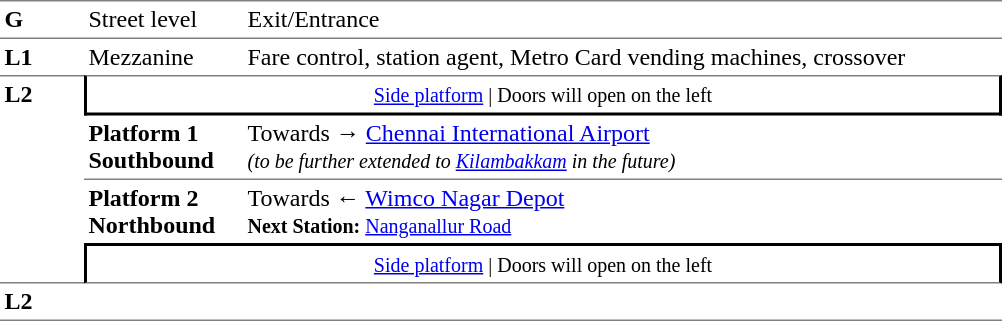<table table border=0 cellspacing=0 cellpadding=3>
<tr>
<td style="border-bottom:solid 1px gray;border-top:solid 1px gray;" width=50 valign=top><strong>G</strong></td>
<td style="border-top:solid 1px gray;border-bottom:solid 1px gray;" width=100 valign=top>Street level</td>
<td style="border-top:solid 1px gray;border-bottom:solid 1px gray;" width=500 valign=top>Exit/Entrance</td>
</tr>
<tr>
<td valign=top><strong>L1</strong></td>
<td valign=top>Mezzanine</td>
<td valign=top>Fare control, station agent, Metro Card vending machines, crossover<br></td>
</tr>
<tr>
<td style="border-top:solid 1px gray;border-bottom:solid 1px gray;" width=50 rowspan=4 valign=top><strong>L2</strong></td>
<td style="border-top:solid 1px gray;border-right:solid 2px black;border-left:solid 2px black;border-bottom:solid 2px black;text-align:center;" colspan=2><small><a href='#'>Side platform</a> | Doors will open on the left </small></td>
</tr>
<tr>
<td style="border-bottom:solid 1px gray;" width=100><span><strong>Platform 1</strong><br><strong>Southbound</strong></span></td>
<td style="border-bottom:solid 1px gray;" width=500>Towards → <a href='#'>Chennai International Airport</a> <br><small> <em>(to be further extended to <a href='#'>Kilambakkam</a> in the future)</em></small></td>
</tr>
<tr>
<td><span><strong>Platform 2</strong><br><strong>Northbound</strong></span></td>
<td><span></span>Towards ← <a href='#'>Wimco Nagar Depot</a><br><small><strong>Next Station:</strong> <a href='#'>Nanganallur Road</a></small></td>
</tr>
<tr>
<td style="border-top:solid 2px black;border-right:solid 2px black;border-left:solid 2px black;border-bottom:solid 1px gray;text-align:center;" colspan=2><small><a href='#'>Side platform</a> | Doors will open on the left </small></td>
</tr>
<tr>
<td style="border-bottom:solid 1px gray;" width=50 rowspan=2 valign=top><strong>L2</strong></td>
<td style="border-bottom:solid 1px gray;" width=100></td>
<td style="border-bottom:solid 1px gray;" width=500></td>
</tr>
<tr>
</tr>
</table>
